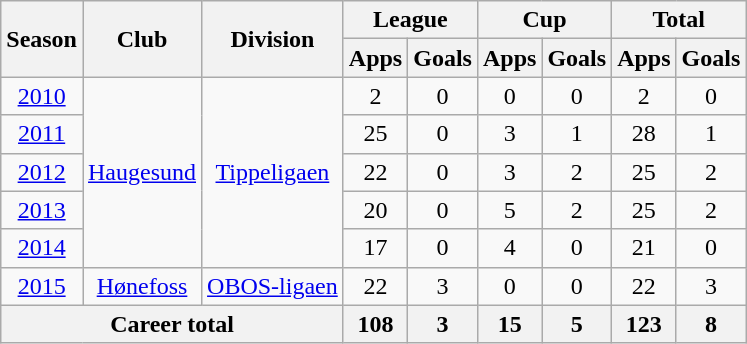<table class="wikitable" style="text-align: center;">
<tr>
<th rowspan="2">Season</th>
<th rowspan="2">Club</th>
<th rowspan="2">Division</th>
<th colspan="2">League</th>
<th colspan="2">Cup</th>
<th colspan="2">Total</th>
</tr>
<tr>
<th>Apps</th>
<th>Goals</th>
<th>Apps</th>
<th>Goals</th>
<th>Apps</th>
<th>Goals</th>
</tr>
<tr>
<td><a href='#'>2010</a></td>
<td rowspan="5" valign="center"><a href='#'>Haugesund</a></td>
<td rowspan="5" valign="center"><a href='#'>Tippeligaen</a></td>
<td>2</td>
<td>0</td>
<td>0</td>
<td>0</td>
<td>2</td>
<td>0</td>
</tr>
<tr>
<td><a href='#'>2011</a></td>
<td>25</td>
<td>0</td>
<td>3</td>
<td>1</td>
<td>28</td>
<td>1</td>
</tr>
<tr>
<td><a href='#'>2012</a></td>
<td>22</td>
<td>0</td>
<td>3</td>
<td>2</td>
<td>25</td>
<td>2</td>
</tr>
<tr>
<td><a href='#'>2013</a></td>
<td>20</td>
<td>0</td>
<td>5</td>
<td>2</td>
<td>25</td>
<td>2</td>
</tr>
<tr>
<td><a href='#'>2014</a></td>
<td>17</td>
<td>0</td>
<td>4</td>
<td>0</td>
<td>21</td>
<td>0</td>
</tr>
<tr>
<td><a href='#'>2015</a></td>
<td rowspan="1" valign="center"><a href='#'>Hønefoss</a></td>
<td rowspan="1" valign="center"><a href='#'>OBOS-ligaen</a></td>
<td>22</td>
<td>3</td>
<td>0</td>
<td>0</td>
<td>22</td>
<td>3</td>
</tr>
<tr>
<th colspan="3">Career total</th>
<th>108</th>
<th>3</th>
<th>15</th>
<th>5</th>
<th>123</th>
<th>8</th>
</tr>
</table>
